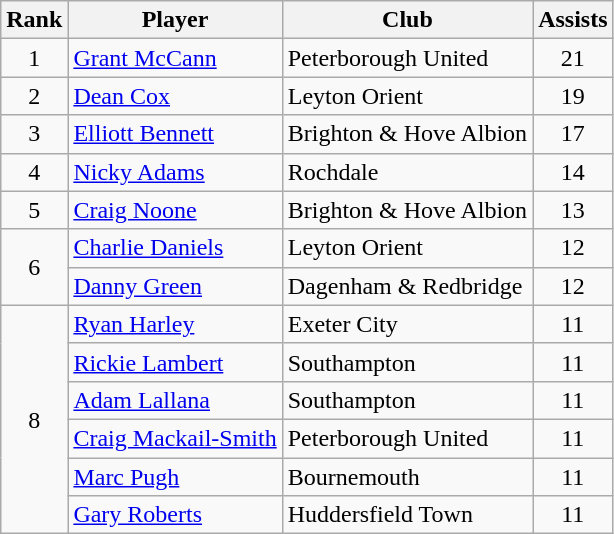<table class="wikitable" style="text-align:center">
<tr>
<th>Rank</th>
<th>Player</th>
<th>Club</th>
<th>Assists</th>
</tr>
<tr>
<td>1</td>
<td align="left"> <a href='#'>Grant McCann</a></td>
<td align="left">Peterborough United</td>
<td>21</td>
</tr>
<tr>
<td>2</td>
<td align="left"> <a href='#'>Dean Cox</a></td>
<td align="left">Leyton Orient</td>
<td>19</td>
</tr>
<tr>
<td>3</td>
<td align="left"> <a href='#'>Elliott Bennett</a></td>
<td align="left">Brighton & Hove Albion</td>
<td>17</td>
</tr>
<tr>
<td>4</td>
<td align="left"> <a href='#'>Nicky Adams</a></td>
<td align="left">Rochdale</td>
<td>14</td>
</tr>
<tr>
<td>5</td>
<td align="left"> <a href='#'>Craig Noone</a></td>
<td align="left">Brighton & Hove Albion</td>
<td>13</td>
</tr>
<tr>
<td rowspan="2">6</td>
<td align="left"> <a href='#'>Charlie Daniels</a></td>
<td align="left">Leyton Orient</td>
<td>12</td>
</tr>
<tr>
<td align="left"> <a href='#'>Danny Green</a></td>
<td align="left">Dagenham & Redbridge</td>
<td>12</td>
</tr>
<tr>
<td rowspan="6">8</td>
<td align="left"> <a href='#'>Ryan Harley</a></td>
<td align="left">Exeter City</td>
<td>11</td>
</tr>
<tr>
<td align="left"> <a href='#'>Rickie Lambert</a></td>
<td align="left">Southampton</td>
<td>11</td>
</tr>
<tr>
<td align="left"> <a href='#'>Adam Lallana</a></td>
<td align="left">Southampton</td>
<td>11</td>
</tr>
<tr>
<td align="left"> <a href='#'>Craig Mackail-Smith</a></td>
<td align="left">Peterborough United</td>
<td>11</td>
</tr>
<tr>
<td align="left"> <a href='#'>Marc Pugh</a></td>
<td align="left">Bournemouth</td>
<td>11</td>
</tr>
<tr>
<td align="left"> <a href='#'>Gary Roberts</a></td>
<td align="left">Huddersfield Town</td>
<td>11</td>
</tr>
</table>
